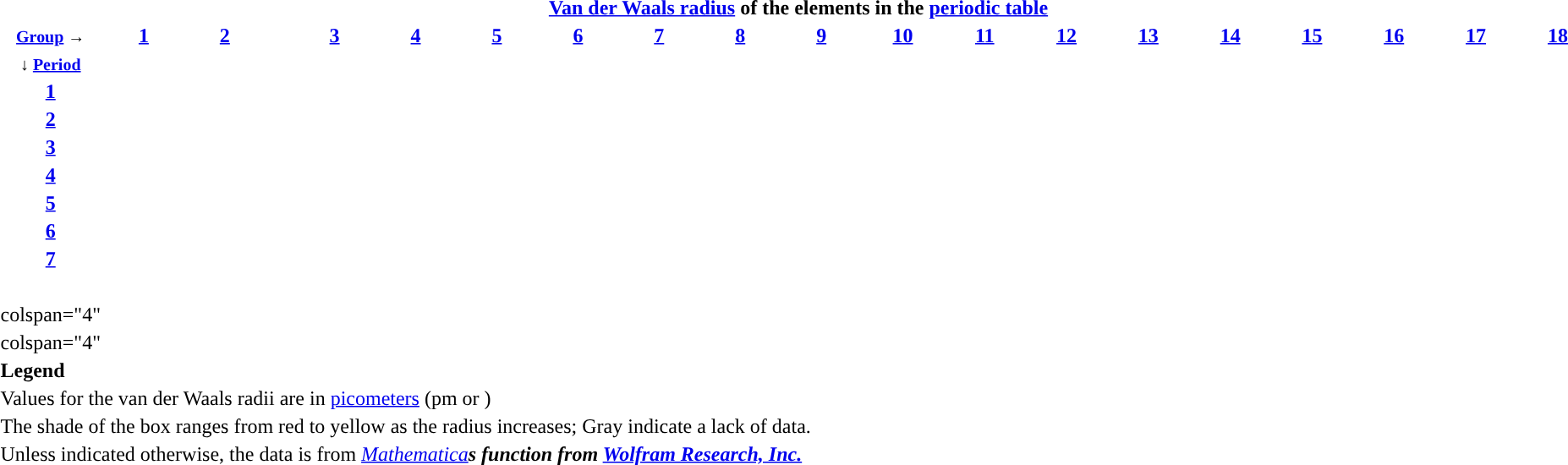<table class="mw-collapsible ">
<tr>
<th colspan=20 style="background:"><a href='#'>Van der Waals radius</a> of the elements in the <a href='#'>periodic table</a></th>
</tr>
<tr style="background:">
<th width="1.0%"><small><a href='#'>Group</a> →</small></th>
<th width="5.4%"><a href='#'>1</a></th>
<th width="5.4%"><a href='#'>2</a></th>
<th width="1.8%"></th>
<th width="5.4%"><a href='#'>3</a></th>
<th width="5.4%"><a href='#'>4</a></th>
<th width="5.4%"><a href='#'>5</a></th>
<th width="5.4%"><a href='#'>6</a></th>
<th width="5.4%"><a href='#'>7</a></th>
<th width="5.4%"><a href='#'>8</a></th>
<th width="5.4%"><a href='#'>9</a></th>
<th width="5.4%"><a href='#'>10</a></th>
<th width="5.4%"><a href='#'>11</a></th>
<th width="5.4%"><a href='#'>12</a></th>
<th width="5.4%"><a href='#'>13</a></th>
<th width="5.4%"><a href='#'>14</a></th>
<th width="5.4%"><a href='#'>15</a></th>
<th width="5.4%"><a href='#'>16</a></th>
<th width="5.4%"><a href='#'>17</a></th>
<th width="5.4%"><a href='#'>18</a></th>
</tr>
<tr>
<th><small>↓ <a href='#'>Period</a></small></th>
<td colspan="20"><br></td>
</tr>
<tr>
<th><a href='#'>1</a></th>
<td></td>
<td colspan="17"><br></td>
<td></td>
</tr>
<tr>
<th><a href='#'>2</a></th>
<td></td>
<td></td>
<td colspan="11"><br></td>
<td></td>
<td></td>
<td></td>
<td></td>
<td></td>
<td></td>
</tr>
<tr>
<th><a href='#'>3</a></th>
<td></td>
<td></td>
<td colspan="11"><br></td>
<td></td>
<td></td>
<td></td>
<td></td>
<td></td>
<td></td>
</tr>
<tr>
<th><a href='#'>4</a></th>
<td></td>
<td></td>
<td></td>
<td></td>
<td></td>
<td></td>
<td></td>
<td></td>
<td></td>
<td></td>
<td></td>
<td></td>
<td></td>
<td></td>
<td></td>
<td></td>
<td></td>
<td></td>
<td></td>
</tr>
<tr>
<th><a href='#'>5</a></th>
<td></td>
<td></td>
<td></td>
<td></td>
<td></td>
<td></td>
<td></td>
<td></td>
<td></td>
<td></td>
<td></td>
<td></td>
<td></td>
<td></td>
<td></td>
<td></td>
<td></td>
<td></td>
<td></td>
</tr>
<tr>
<th><a href='#'>6</a></th>
<td></td>
<td></td>
<td></td>
<td></td>
<td></td>
<td></td>
<td></td>
<td></td>
<td></td>
<td></td>
<td></td>
<td></td>
<td></td>
<td></td>
<td></td>
<td></td>
<td></td>
<td></td>
<td></td>
</tr>
<tr>
<th><a href='#'>7</a></th>
<td></td>
<td></td>
<td></td>
<td></td>
<td></td>
<td></td>
<td></td>
<td></td>
<td></td>
<td></td>
<td></td>
<td></td>
<td></td>
<td></td>
<td></td>
<td></td>
<td></td>
<td></td>
<td></td>
</tr>
<tr>
<td colspan="22"><br></td>
</tr>
<tr>
<td>colspan="4" </td>
<td></td>
<td></td>
<td></td>
<td></td>
<td></td>
<td></td>
<td></td>
<td></td>
<td></td>
<td></td>
<td></td>
<td></td>
<td></td>
<td></td>
</tr>
<tr>
<td>colspan="4" </td>
<td></td>
<td></td>
<td></td>
<td></td>
<td></td>
<td></td>
<td></td>
<td></td>
<td></td>
<td></td>
<td></td>
<td></td>
<td></td>
<td></td>
</tr>
<tr>
<td colspan=19 style="text-align:left;"><strong>Legend</strong></td>
</tr>
<tr>
<td colspan=19 style="text-align:left;">Values for the van der Waals radii are in <a href='#'>picometers</a> (pm or )</td>
</tr>
<tr>
<td colspan=19 style="text-align:left;">The shade of the box ranges from red to yellow as the radius increases; Gray indicate a lack of data.</td>
</tr>
<tr>
<td colspan=19 style="text-align:left;">Unless indicated otherwise, the data is from <em><a href='#'>Mathematica</a><strong>s  function from <a href='#'>Wolfram Research, Inc.</a></td>
</tr>
<tr>
<td colspan=19><br></td>
</tr>
</table>
